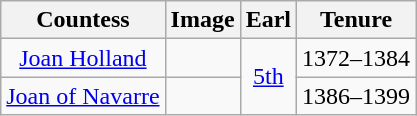<table class="wikitable" style="text-align:center">
<tr>
<th>Countess</th>
<th>Image</th>
<th>Earl</th>
<th>Tenure</th>
</tr>
<tr>
<td><a href='#'>Joan Holland</a></td>
<td></td>
<td rowspan=2><a href='#'>5th</a></td>
<td>1372–1384</td>
</tr>
<tr>
<td><a href='#'>Joan of Navarre</a></td>
<td></td>
<td>1386–1399</td>
</tr>
</table>
